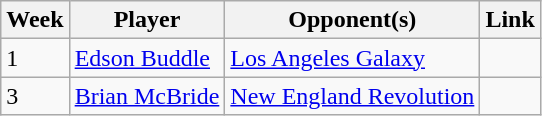<table class=wikitable>
<tr>
<th>Week</th>
<th>Player</th>
<th>Opponent(s)</th>
<th>Link</th>
</tr>
<tr>
<td>1</td>
<td> <a href='#'>Edson Buddle</a></td>
<td><a href='#'>Los Angeles Galaxy</a></td>
<td></td>
</tr>
<tr>
<td>3</td>
<td> <a href='#'>Brian McBride</a></td>
<td><a href='#'>New England Revolution</a></td>
<td></td>
</tr>
</table>
